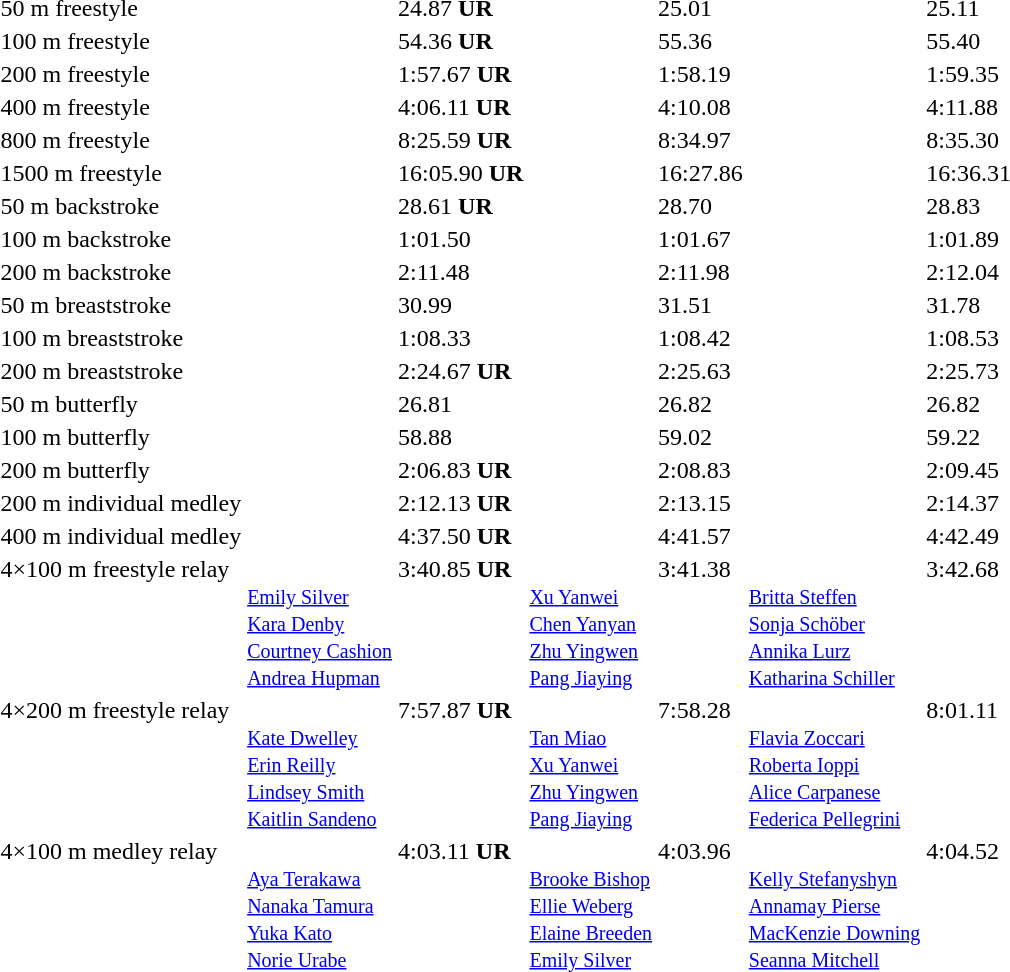<table>
<tr valign="top">
<td>50 m freestyle</td>
<td></td>
<td>24.87 <strong>UR</strong></td>
<td></td>
<td>25.01</td>
<td></td>
<td>25.11</td>
</tr>
<tr valign="top">
<td>100 m freestyle</td>
<td></td>
<td>54.36 <strong>UR</strong></td>
<td></td>
<td>55.36</td>
<td></td>
<td>55.40</td>
</tr>
<tr valign="top">
<td>200 m freestyle</td>
<td></td>
<td>1:57.67 <strong>UR</strong></td>
<td></td>
<td>1:58.19</td>
<td></td>
<td>1:59.35</td>
</tr>
<tr valign="top">
<td>400 m freestyle</td>
<td></td>
<td>4:06.11 <strong>UR</strong></td>
<td></td>
<td>4:10.08</td>
<td></td>
<td>4:11.88</td>
</tr>
<tr valign="top">
<td>800 m freestyle</td>
<td></td>
<td>8:25.59 <strong>UR</strong></td>
<td></td>
<td>8:34.97</td>
<td></td>
<td>8:35.30</td>
</tr>
<tr valign="top">
<td>1500 m freestyle</td>
<td></td>
<td>16:05.90 <strong>UR</strong></td>
<td></td>
<td>16:27.86</td>
<td></td>
<td>16:36.31</td>
</tr>
<tr valign="top">
<td>50 m backstroke</td>
<td></td>
<td>28.61 <strong>UR</strong></td>
<td></td>
<td>28.70</td>
<td></td>
<td>28.83</td>
</tr>
<tr valign="top">
<td>100 m backstroke</td>
<td></td>
<td>1:01.50</td>
<td></td>
<td>1:01.67</td>
<td></td>
<td>1:01.89</td>
</tr>
<tr valign="top">
<td>200 m backstroke</td>
<td></td>
<td>2:11.48</td>
<td></td>
<td>2:11.98</td>
<td></td>
<td>2:12.04</td>
</tr>
<tr valign="top">
<td>50 m breaststroke</td>
<td></td>
<td>30.99</td>
<td></td>
<td>31.51</td>
<td></td>
<td>31.78</td>
</tr>
<tr valign="top">
<td>100 m breaststroke</td>
<td></td>
<td>1:08.33</td>
<td></td>
<td>1:08.42</td>
<td></td>
<td>1:08.53</td>
</tr>
<tr valign="top">
<td>200 m breaststroke</td>
<td></td>
<td>2:24.67 <strong>UR</strong></td>
<td></td>
<td>2:25.63</td>
<td></td>
<td>2:25.73</td>
</tr>
<tr valign="top">
<td>50 m butterfly</td>
<td></td>
<td>26.81</td>
<td></td>
<td>26.82</td>
<td></td>
<td>26.82</td>
</tr>
<tr valign="top">
<td>100 m butterfly</td>
<td></td>
<td>58.88</td>
<td></td>
<td>59.02</td>
<td></td>
<td>59.22</td>
</tr>
<tr valign="top">
<td>200 m butterfly</td>
<td></td>
<td>2:06.83 <strong>UR</strong></td>
<td></td>
<td>2:08.83</td>
<td></td>
<td>2:09.45</td>
</tr>
<tr valign="top">
<td>200 m individual medley</td>
<td></td>
<td>2:12.13 <strong>UR</strong></td>
<td></td>
<td>2:13.15</td>
<td></td>
<td>2:14.37</td>
</tr>
<tr valign="top">
<td>400 m individual medley</td>
<td></td>
<td>4:37.50 <strong>UR</strong></td>
<td></td>
<td>4:41.57</td>
<td></td>
<td>4:42.49</td>
</tr>
<tr valign="top">
<td>4×100 m freestyle relay</td>
<td><small><br><a href='#'>Emily Silver</a><br><a href='#'>Kara Denby</a><br><a href='#'>Courtney Cashion</a><br><a href='#'>Andrea Hupman</a></small></td>
<td>3:40.85 <strong>UR</strong></td>
<td><small><br><a href='#'>Xu Yanwei</a><br><a href='#'>Chen Yanyan</a><br><a href='#'>Zhu Yingwen</a><br><a href='#'>Pang Jiaying</a></small></td>
<td>3:41.38</td>
<td><small><br><a href='#'>Britta Steffen</a><br><a href='#'>Sonja Schöber</a><br><a href='#'>Annika Lurz</a><br><a href='#'>Katharina Schiller</a></small></td>
<td>3:42.68</td>
</tr>
<tr valign="top">
<td>4×200 m freestyle relay</td>
<td><small><br><a href='#'>Kate Dwelley</a><br><a href='#'>Erin Reilly</a><br><a href='#'>Lindsey Smith</a><br><a href='#'>Kaitlin Sandeno</a></small></td>
<td>7:57.87 <strong>UR</strong></td>
<td><small><br><a href='#'>Tan Miao</a><br><a href='#'>Xu Yanwei</a><br><a href='#'>Zhu Yingwen</a><br><a href='#'>Pang Jiaying</a></small></td>
<td>7:58.28</td>
<td><small><br><a href='#'>Flavia Zoccari</a><br><a href='#'>Roberta Ioppi</a><br><a href='#'>Alice Carpanese</a><br><a href='#'>Federica Pellegrini</a></small></td>
<td>8:01.11</td>
</tr>
<tr valign="top">
<td>4×100 m medley relay</td>
<td><small><br><a href='#'>Aya Terakawa</a><br><a href='#'>Nanaka Tamura</a><br><a href='#'>Yuka Kato</a><br><a href='#'>Norie Urabe</a></small></td>
<td>4:03.11 <strong>UR</strong></td>
<td><small><br><a href='#'>Brooke Bishop</a><br><a href='#'>Ellie Weberg</a><br><a href='#'>Elaine Breeden</a><br><a href='#'>Emily Silver</a></small></td>
<td>4:03.96</td>
<td><small><br><a href='#'>Kelly Stefanyshyn</a><br><a href='#'>Annamay Pierse</a><br><a href='#'>MacKenzie Downing</a><br><a href='#'>Seanna Mitchell</a></small></td>
<td>4:04.52</td>
</tr>
</table>
